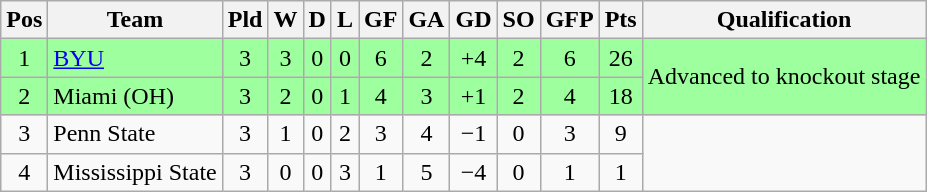<table class="wikitable" style="text-align:center">
<tr>
<th>Pos</th>
<th>Team</th>
<th>Pld</th>
<th>W</th>
<th>D</th>
<th>L</th>
<th>GF</th>
<th>GA</th>
<th>GD</th>
<th>SO</th>
<th>GFP</th>
<th>Pts</th>
<th>Qualification</th>
</tr>
<tr bgcolor="#9eff9e">
<td>1</td>
<td style="text-align:left"><a href='#'>BYU</a></td>
<td>3</td>
<td>3</td>
<td>0</td>
<td>0</td>
<td>6</td>
<td>2</td>
<td>+4</td>
<td>2</td>
<td>6</td>
<td>26</td>
<td rowspan="2">Advanced to knockout stage</td>
</tr>
<tr bgcolor="#9eff9e">
<td>2</td>
<td style="text-align:left">Miami (OH)</td>
<td>3</td>
<td>2</td>
<td>0</td>
<td>1</td>
<td>4</td>
<td>3</td>
<td>+1</td>
<td>2</td>
<td>4</td>
<td>18</td>
</tr>
<tr>
<td>3</td>
<td style="text-align:left">Penn State</td>
<td>3</td>
<td>1</td>
<td>0</td>
<td>2</td>
<td>3</td>
<td>4</td>
<td>−1</td>
<td>0</td>
<td>3</td>
<td>9</td>
<td rowspan="2"></td>
</tr>
<tr>
<td>4</td>
<td style="text-align:left">Mississippi State</td>
<td>3</td>
<td>0</td>
<td>0</td>
<td>3</td>
<td>1</td>
<td>5</td>
<td>−4</td>
<td>0</td>
<td>1</td>
<td>1</td>
</tr>
</table>
